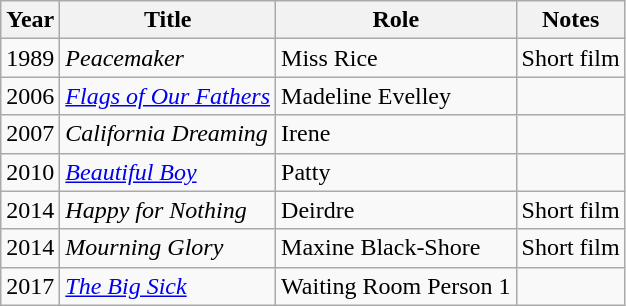<table class="wikitable sortable">
<tr>
<th>Year</th>
<th>Title</th>
<th>Role</th>
<th class="unsortable">Notes</th>
</tr>
<tr>
<td>1989</td>
<td><em>Peacemaker</em></td>
<td>Miss Rice</td>
<td>Short film</td>
</tr>
<tr>
<td>2006</td>
<td><em><a href='#'>Flags of Our Fathers</a></em></td>
<td>Madeline Evelley</td>
<td></td>
</tr>
<tr>
<td>2007</td>
<td><em>California Dreaming</em></td>
<td>Irene</td>
<td></td>
</tr>
<tr>
<td>2010</td>
<td><em><a href='#'>Beautiful Boy</a></em></td>
<td>Patty</td>
<td></td>
</tr>
<tr>
<td>2014</td>
<td><em>Happy for Nothing</em></td>
<td>Deirdre</td>
<td>Short film</td>
</tr>
<tr>
<td>2014</td>
<td><em>Mourning Glory</em></td>
<td>Maxine Black-Shore</td>
<td>Short film</td>
</tr>
<tr>
<td>2017</td>
<td><em><a href='#'>The Big Sick</a></em></td>
<td>Waiting Room Person 1</td>
<td></td>
</tr>
</table>
